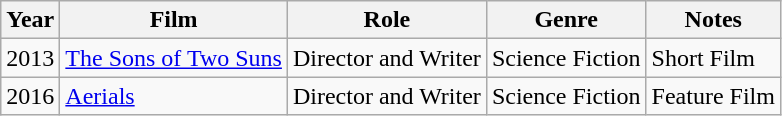<table class="wikitable sortable">
<tr>
<th>Year</th>
<th>Film</th>
<th>Role</th>
<th>Genre</th>
<th>Notes</th>
</tr>
<tr>
<td>2013</td>
<td><a href='#'>The Sons of Two Suns</a></td>
<td>Director and Writer</td>
<td>Science Fiction</td>
<td>Short Film</td>
</tr>
<tr>
<td>2016</td>
<td><a href='#'>Aerials</a></td>
<td>Director and Writer</td>
<td>Science Fiction</td>
<td>Feature Film</td>
</tr>
</table>
